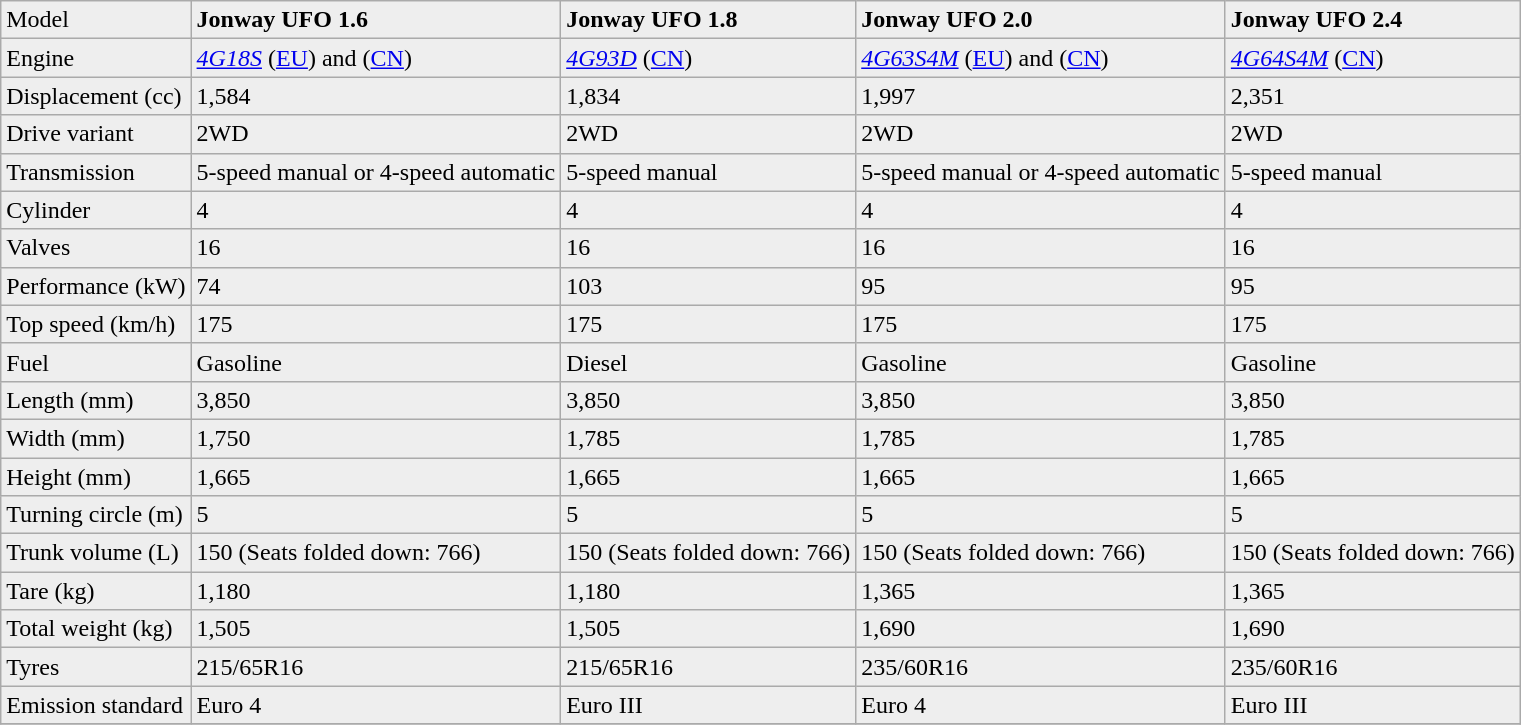<table class="wikitable">
<tr ---- style="background:#EEEEEE;">
<td>Model</td>
<td><strong>Jonway UFO 1.6</strong></td>
<td><strong>Jonway UFO 1.8</strong></td>
<td><strong>Jonway UFO 2.0</strong></td>
<td><strong>Jonway UFO 2.4</strong></td>
</tr>
<tr ---- style="background:#EEEEEE;">
<td>Engine</td>
<td><em><a href='#'>4G18S</a></em> (<a href='#'>EU</a>) and (<a href='#'>CN</a>)</td>
<td><em><a href='#'>4G93D</a></em> (<a href='#'>CN</a>)</td>
<td><em><a href='#'>4G63S4M</a></em> (<a href='#'>EU</a>) and (<a href='#'>CN</a>)</td>
<td><em><a href='#'>4G64S4M</a></em> (<a href='#'>CN</a>)</td>
</tr>
<tr ---- style="background:#EEEEEE;">
<td>Displacement (cc)</td>
<td>1,584</td>
<td>1,834</td>
<td>1,997</td>
<td>2,351</td>
</tr>
<tr ---- style="background:#EEEEEE;">
<td>Drive variant</td>
<td>2WD</td>
<td>2WD</td>
<td>2WD</td>
<td>2WD</td>
</tr>
<tr ---- style="background:#EEEEEE;">
<td>Transmission</td>
<td>5-speed manual or 4-speed automatic</td>
<td>5-speed manual</td>
<td>5-speed manual or 4-speed automatic</td>
<td>5-speed manual</td>
</tr>
<tr ---- style="background:#EEEEEE;">
<td>Cylinder</td>
<td>4</td>
<td>4</td>
<td>4</td>
<td>4</td>
</tr>
<tr ---- style="background:#EEEEEE;">
<td>Valves</td>
<td>16</td>
<td>16</td>
<td>16</td>
<td>16</td>
</tr>
<tr ---- style="background:#EEEEEE;">
<td>Performance (kW)</td>
<td>74</td>
<td>103</td>
<td>95</td>
<td>95</td>
</tr>
<tr ---- style="background:#EEEEEE;">
<td>Top speed (km/h)</td>
<td>175</td>
<td>175</td>
<td>175</td>
<td>175</td>
</tr>
<tr ---- style="background:#EEEEEE;">
<td>Fuel</td>
<td>Gasoline</td>
<td>Diesel</td>
<td>Gasoline</td>
<td>Gasoline</td>
</tr>
<tr ---- style="background:#EEEEEE;">
<td>Length (mm)</td>
<td>3,850</td>
<td>3,850</td>
<td>3,850</td>
<td>3,850</td>
</tr>
<tr ---- style="background:#EEEEEE;">
<td>Width (mm)</td>
<td>1,750</td>
<td>1,785</td>
<td>1,785</td>
<td>1,785</td>
</tr>
<tr ---- style="background:#EEEEEE;">
<td>Height (mm)</td>
<td>1,665</td>
<td>1,665</td>
<td>1,665</td>
<td>1,665</td>
</tr>
<tr ---- style="background:#EEEEEE;">
<td>Turning circle (m)</td>
<td>5</td>
<td>5</td>
<td>5</td>
<td>5</td>
</tr>
<tr ---- style="background:#EEEEEE;">
<td>Trunk volume (L)</td>
<td>150 (Seats folded down: 766)</td>
<td>150 (Seats folded down: 766)</td>
<td>150 (Seats folded down: 766)</td>
<td>150 (Seats folded down: 766)</td>
</tr>
<tr ---- style="background:#EEEEEE;">
<td>Tare (kg)</td>
<td>1,180</td>
<td>1,180</td>
<td>1,365</td>
<td>1,365</td>
</tr>
<tr ---- style="background:#EEEEEE;">
<td>Total weight (kg)</td>
<td>1,505</td>
<td>1,505</td>
<td>1,690</td>
<td>1,690</td>
</tr>
<tr ---- style="background:#EEEEEE;">
<td>Tyres</td>
<td>215/65R16</td>
<td>215/65R16</td>
<td>235/60R16</td>
<td>235/60R16</td>
</tr>
<tr ---- style="background:#EEEEEE;">
<td>Emission standard</td>
<td>Euro 4</td>
<td>Euro III</td>
<td>Euro 4</td>
<td>Euro III</td>
</tr>
<tr ---- style="background:#EEEEEE;">
</tr>
</table>
